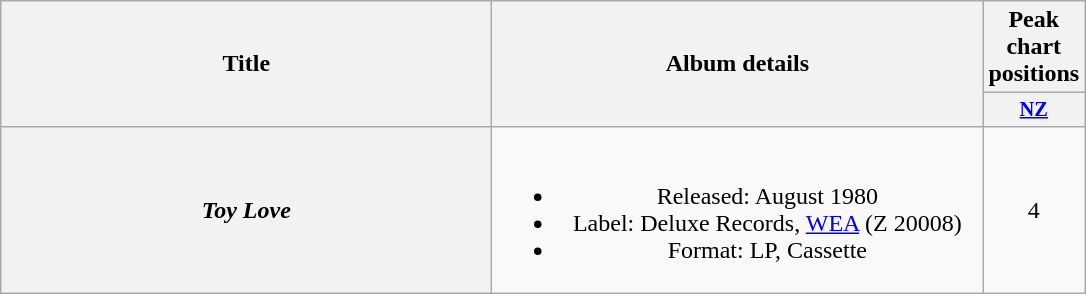<table class="wikitable plainrowheaders" style="text-align:center;" border="1">
<tr>
<th scope="col" rowspan="2" style="width:20em;">Title</th>
<th scope="col" rowspan="2" style="width:20em;">Album details</th>
<th scope="col" colspan="1">Peak chart<br>positions</th>
</tr>
<tr>
<th style="width:3em;font-size:85%"><a href='#'>NZ</a><br></th>
</tr>
<tr>
<th scope="row"><em>Toy Love</em></th>
<td><br><ul><li>Released: August 1980</li><li>Label: Deluxe Records, <a href='#'>WEA</a> (Z 20008)</li><li>Format: LP, Cassette</li></ul></td>
<td>4</td>
</tr>
</table>
